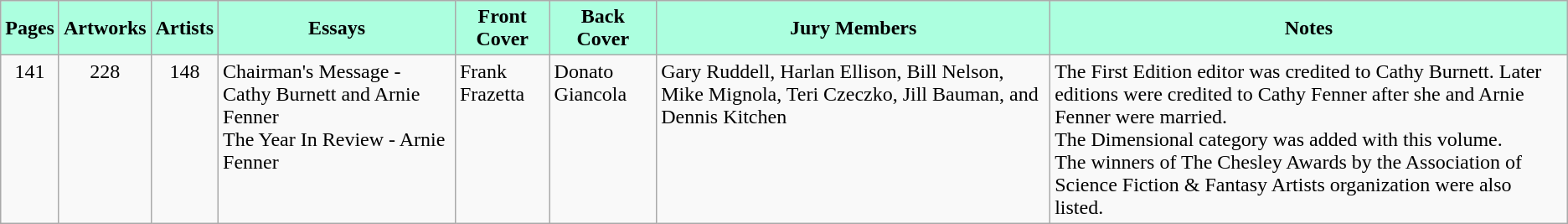<table class="wikitable">
<tr>
<th style="background:#acffdf">Pages</th>
<th style="background:#acffdf">Artworks</th>
<th style="background:#acffdf">Artists</th>
<th style="background:#acffdf">Essays</th>
<th style="background:#acffdf">Front Cover</th>
<th style="background:#acffdf">Back Cover</th>
<th style="background:#acffdf">Jury Members</th>
<th style="background:#acffdf">Notes</th>
</tr>
<tr valign="top">
<td align="center">141</td>
<td align="center">228</td>
<td align="center">148</td>
<td>Chairman's Message - Cathy Burnett and Arnie Fenner<br>The Year In Review - Arnie Fenner</td>
<td>Frank Frazetta</td>
<td>Donato Giancola</td>
<td>Gary Ruddell, Harlan Ellison, Bill Nelson, Mike Mignola, Teri Czeczko, Jill Bauman, and Dennis Kitchen</td>
<td>The First Edition editor was credited to Cathy Burnett. Later editions were credited to Cathy Fenner after she and Arnie Fenner were married.<br>The Dimensional category was added with this volume.<br>The winners of The Chesley Awards by the Association of Science Fiction & Fantasy Artists organization were also listed.</td>
</tr>
</table>
